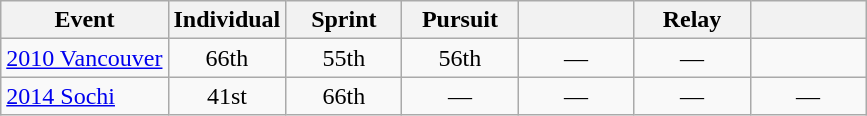<table class="wikitable" style="text-align: center;">
<tr ">
<th>Event</th>
<th style="width:70px;">Individual</th>
<th style="width:70px;">Sprint</th>
<th style="width:70px;">Pursuit</th>
<th style="width:70px;"></th>
<th style="width:70px;">Relay</th>
<th style="width:70px;"></th>
</tr>
<tr>
<td align=left> <a href='#'>2010 Vancouver</a></td>
<td>66th</td>
<td>55th</td>
<td>56th</td>
<td>—</td>
<td>—</td>
<td></td>
</tr>
<tr>
<td align=left> <a href='#'>2014 Sochi</a></td>
<td>41st</td>
<td>66th</td>
<td>—</td>
<td>—</td>
<td>—</td>
<td>—</td>
</tr>
</table>
